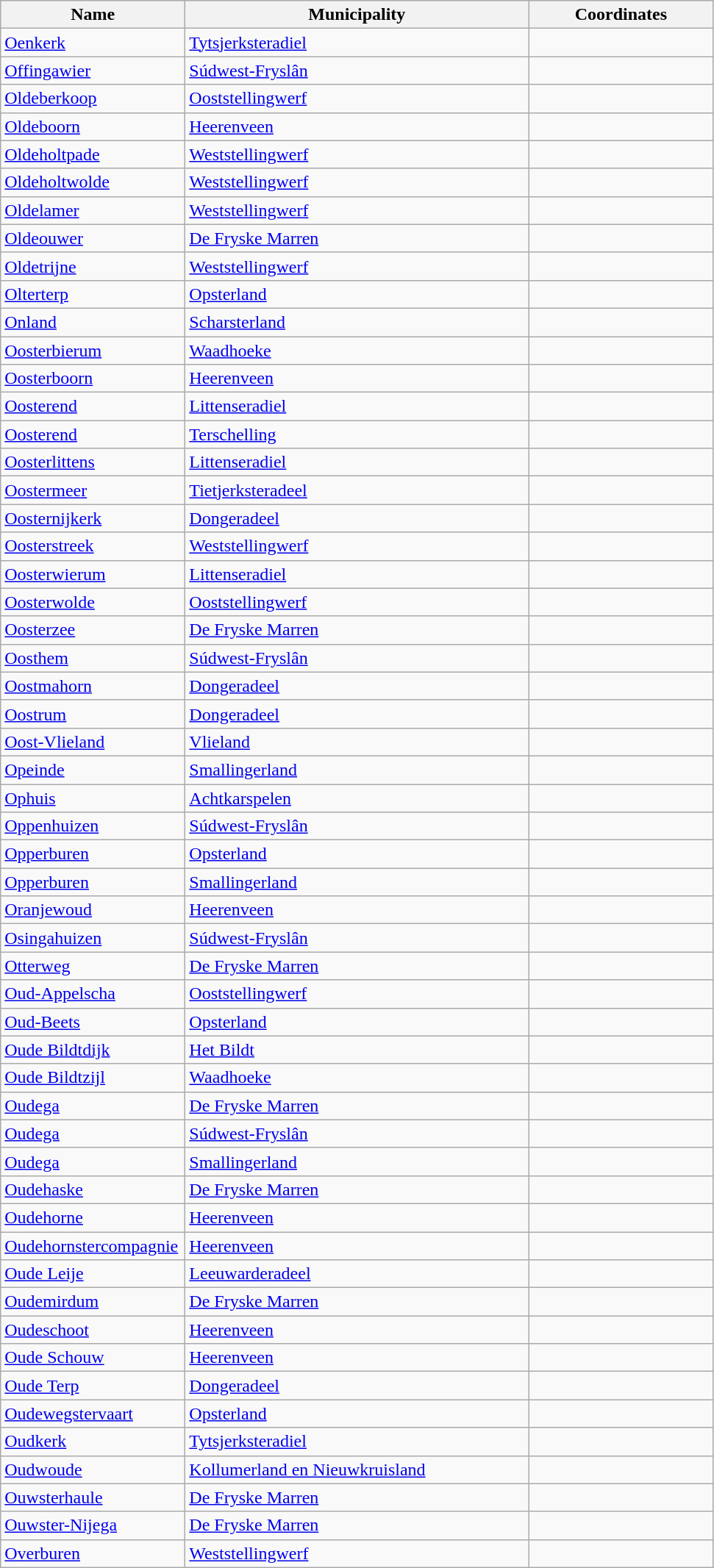<table class="wikitable sortable">
<tr>
<th style="width:10em">Name</th>
<th style="width:19em">Municipality</th>
<th style="width:10em" style="text-align:center">Coordinates</th>
</tr>
<tr>
<td><a href='#'>Oenkerk</a></td>
<td><a href='#'>Tytsjerksteradiel</a></td>
<td></td>
</tr>
<tr>
<td><a href='#'>Offingawier</a></td>
<td><a href='#'>Súdwest-Fryslân</a></td>
<td></td>
</tr>
<tr>
<td><a href='#'>Oldeberkoop</a></td>
<td><a href='#'>Ooststellingwerf</a></td>
<td></td>
</tr>
<tr>
<td><a href='#'>Oldeboorn</a></td>
<td><a href='#'>Heerenveen</a></td>
<td></td>
</tr>
<tr>
<td><a href='#'>Oldeholtpade</a></td>
<td><a href='#'>Weststellingwerf</a></td>
<td></td>
</tr>
<tr>
<td><a href='#'>Oldeholtwolde</a></td>
<td><a href='#'>Weststellingwerf</a></td>
<td></td>
</tr>
<tr>
<td><a href='#'>Oldelamer</a></td>
<td><a href='#'>Weststellingwerf</a></td>
<td></td>
</tr>
<tr>
<td><a href='#'>Oldeouwer</a></td>
<td><a href='#'>De Fryske Marren</a></td>
<td></td>
</tr>
<tr>
<td><a href='#'>Oldetrijne</a></td>
<td><a href='#'>Weststellingwerf</a></td>
<td></td>
</tr>
<tr>
<td><a href='#'>Olterterp</a></td>
<td><a href='#'>Opsterland</a></td>
<td></td>
</tr>
<tr>
<td><a href='#'>Onland</a></td>
<td><a href='#'>Scharsterland</a></td>
<td></td>
</tr>
<tr>
<td><a href='#'>Oosterbierum</a></td>
<td><a href='#'>Waadhoeke</a></td>
<td></td>
</tr>
<tr>
<td><a href='#'>Oosterboorn</a></td>
<td><a href='#'>Heerenveen</a></td>
<td></td>
</tr>
<tr>
<td><a href='#'>Oosterend</a></td>
<td><a href='#'>Littenseradiel</a></td>
<td></td>
</tr>
<tr>
<td><a href='#'>Oosterend</a></td>
<td><a href='#'>Terschelling</a></td>
<td></td>
</tr>
<tr>
<td><a href='#'>Oosterlittens</a></td>
<td><a href='#'>Littenseradiel</a></td>
<td></td>
</tr>
<tr>
<td><a href='#'>Oostermeer</a></td>
<td><a href='#'>Tietjerksteradeel</a></td>
<td></td>
</tr>
<tr>
<td><a href='#'>Oosternijkerk</a></td>
<td><a href='#'>Dongeradeel</a></td>
<td></td>
</tr>
<tr>
<td><a href='#'>Oosterstreek</a></td>
<td><a href='#'>Weststellingwerf</a></td>
<td></td>
</tr>
<tr>
<td><a href='#'>Oosterwierum</a></td>
<td><a href='#'>Littenseradiel</a></td>
<td></td>
</tr>
<tr>
<td><a href='#'>Oosterwolde</a></td>
<td><a href='#'>Ooststellingwerf</a></td>
<td></td>
</tr>
<tr>
<td><a href='#'>Oosterzee</a></td>
<td><a href='#'>De Fryske Marren</a></td>
<td></td>
</tr>
<tr>
<td><a href='#'>Oosthem</a></td>
<td><a href='#'>Súdwest-Fryslân</a></td>
<td></td>
</tr>
<tr>
<td><a href='#'>Oostmahorn</a></td>
<td><a href='#'>Dongeradeel</a></td>
<td></td>
</tr>
<tr>
<td><a href='#'>Oostrum</a></td>
<td><a href='#'>Dongeradeel</a></td>
<td></td>
</tr>
<tr>
<td><a href='#'>Oost-Vlieland</a></td>
<td><a href='#'>Vlieland</a></td>
<td></td>
</tr>
<tr>
<td><a href='#'>Opeinde</a></td>
<td><a href='#'>Smallingerland</a></td>
<td></td>
</tr>
<tr>
<td><a href='#'>Ophuis</a></td>
<td><a href='#'>Achtkarspelen</a></td>
<td></td>
</tr>
<tr>
<td><a href='#'>Oppenhuizen</a></td>
<td><a href='#'>Súdwest-Fryslân</a></td>
<td></td>
</tr>
<tr>
<td><a href='#'>Opperburen</a></td>
<td><a href='#'>Opsterland</a></td>
<td></td>
</tr>
<tr>
<td><a href='#'>Opperburen</a></td>
<td><a href='#'>Smallingerland</a></td>
<td></td>
</tr>
<tr>
<td><a href='#'>Oranjewoud</a></td>
<td><a href='#'>Heerenveen</a></td>
<td></td>
</tr>
<tr>
<td><a href='#'>Osingahuizen</a></td>
<td><a href='#'>Súdwest-Fryslân</a></td>
<td></td>
</tr>
<tr>
<td><a href='#'>Otterweg</a></td>
<td><a href='#'>De Fryske Marren</a></td>
<td></td>
</tr>
<tr>
<td><a href='#'>Oud-Appelscha</a></td>
<td><a href='#'>Ooststellingwerf</a></td>
<td></td>
</tr>
<tr>
<td><a href='#'>Oud-Beets</a></td>
<td><a href='#'>Opsterland</a></td>
<td></td>
</tr>
<tr>
<td><a href='#'>Oude Bildtdijk</a></td>
<td><a href='#'>Het Bildt</a></td>
<td></td>
</tr>
<tr>
<td><a href='#'>Oude Bildtzijl</a></td>
<td><a href='#'>Waadhoeke</a></td>
<td></td>
</tr>
<tr>
<td><a href='#'>Oudega</a></td>
<td><a href='#'>De Fryske Marren</a></td>
<td></td>
</tr>
<tr>
<td><a href='#'>Oudega</a></td>
<td><a href='#'>Súdwest-Fryslân</a></td>
<td></td>
</tr>
<tr>
<td><a href='#'>Oudega</a></td>
<td><a href='#'>Smallingerland</a></td>
<td></td>
</tr>
<tr>
<td><a href='#'>Oudehaske</a></td>
<td><a href='#'>De Fryske Marren</a></td>
<td></td>
</tr>
<tr>
<td><a href='#'>Oudehorne</a></td>
<td><a href='#'>Heerenveen</a></td>
<td></td>
</tr>
<tr>
<td><a href='#'>Oudehornstercompagnie</a></td>
<td><a href='#'>Heerenveen</a></td>
<td></td>
</tr>
<tr>
<td><a href='#'>Oude Leije</a></td>
<td><a href='#'>Leeuwarderadeel</a></td>
<td></td>
</tr>
<tr>
<td><a href='#'>Oudemirdum</a></td>
<td><a href='#'>De Fryske Marren</a></td>
<td></td>
</tr>
<tr>
<td><a href='#'>Oudeschoot</a></td>
<td><a href='#'>Heerenveen</a></td>
<td></td>
</tr>
<tr>
<td><a href='#'>Oude Schouw</a></td>
<td><a href='#'>Heerenveen</a></td>
<td></td>
</tr>
<tr>
<td><a href='#'>Oude Terp</a></td>
<td><a href='#'>Dongeradeel</a></td>
<td></td>
</tr>
<tr>
<td><a href='#'>Oudewegstervaart</a></td>
<td><a href='#'>Opsterland</a></td>
<td></td>
</tr>
<tr>
<td><a href='#'>Oudkerk</a></td>
<td><a href='#'>Tytsjerksteradiel</a></td>
<td></td>
</tr>
<tr>
<td><a href='#'>Oudwoude</a></td>
<td><a href='#'>Kollumerland en Nieuwkruisland</a></td>
<td></td>
</tr>
<tr>
<td><a href='#'>Ouwsterhaule</a></td>
<td><a href='#'>De Fryske Marren</a></td>
<td></td>
</tr>
<tr>
<td><a href='#'>Ouwster-Nijega</a></td>
<td><a href='#'>De Fryske Marren</a></td>
<td></td>
</tr>
<tr>
<td><a href='#'>Overburen</a></td>
<td><a href='#'>Weststellingwerf</a></td>
<td></td>
</tr>
</table>
